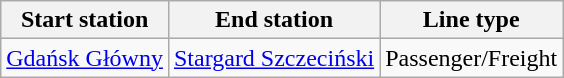<table class="wikitable">
<tr>
<th>Start station</th>
<th>End station</th>
<th>Line type</th>
</tr>
<tr>
<td><a href='#'>Gdańsk Główny</a></td>
<td><a href='#'>Stargard Szczeciński</a></td>
<td>Passenger/Freight</td>
</tr>
</table>
